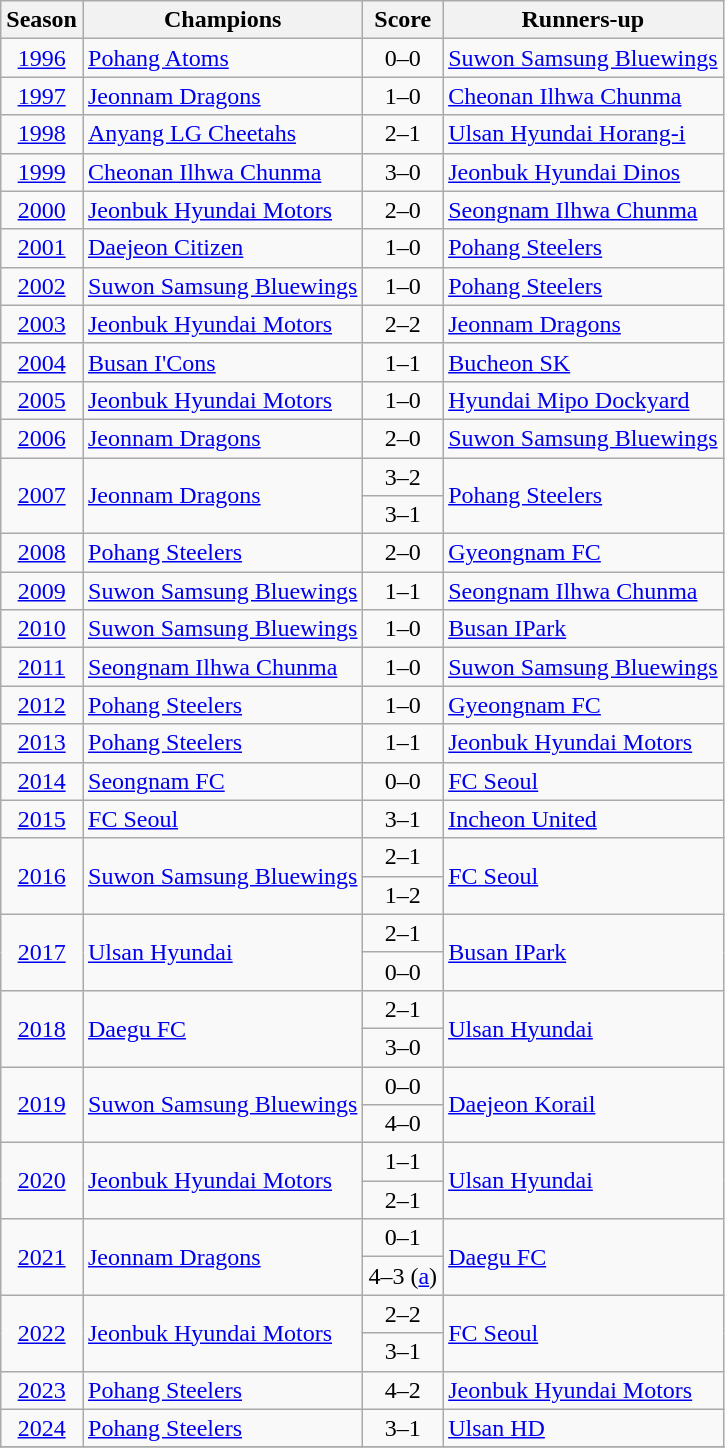<table class="wikitable">
<tr>
<th>Season</th>
<th>Champions</th>
<th>Score</th>
<th>Runners-up</th>
</tr>
<tr>
<td align="center"><a href='#'>1996</a></td>
<td><a href='#'>Pohang Atoms</a></td>
<td align="center">0–0 <br></td>
<td><a href='#'>Suwon Samsung Bluewings</a></td>
</tr>
<tr>
<td align="center"><a href='#'>1997</a></td>
<td><a href='#'>Jeonnam Dragons</a></td>
<td align="center">1–0</td>
<td><a href='#'>Cheonan Ilhwa Chunma</a></td>
</tr>
<tr>
<td align="center"><a href='#'>1998</a></td>
<td><a href='#'>Anyang LG Cheetahs</a></td>
<td align="center">2–1</td>
<td><a href='#'>Ulsan Hyundai Horang-i</a></td>
</tr>
<tr>
<td align="center"><a href='#'>1999</a></td>
<td><a href='#'>Cheonan Ilhwa Chunma</a></td>
<td align="center">3–0</td>
<td><a href='#'>Jeonbuk Hyundai Dinos</a></td>
</tr>
<tr>
<td align="center"><a href='#'>2000</a></td>
<td><a href='#'>Jeonbuk Hyundai Motors</a></td>
<td align="center">2–0</td>
<td><a href='#'>Seongnam Ilhwa Chunma</a></td>
</tr>
<tr>
<td align="center"><a href='#'>2001</a></td>
<td><a href='#'>Daejeon Citizen</a></td>
<td align="center">1–0</td>
<td><a href='#'>Pohang Steelers</a></td>
</tr>
<tr>
<td align="center"><a href='#'>2002</a></td>
<td><a href='#'>Suwon Samsung Bluewings</a></td>
<td align="center">1–0</td>
<td><a href='#'>Pohang Steelers</a></td>
</tr>
<tr>
<td align="center"><a href='#'>2003</a></td>
<td><a href='#'>Jeonbuk Hyundai Motors</a></td>
<td align="center">2–2 <br></td>
<td><a href='#'>Jeonnam Dragons</a></td>
</tr>
<tr>
<td align="center"><a href='#'>2004</a></td>
<td><a href='#'>Busan I'Cons</a></td>
<td align="center">1–1 <br></td>
<td><a href='#'>Bucheon SK</a></td>
</tr>
<tr>
<td align="center"><a href='#'>2005</a></td>
<td><a href='#'>Jeonbuk Hyundai Motors</a></td>
<td align="center">1–0</td>
<td><a href='#'>Hyundai Mipo Dockyard</a></td>
</tr>
<tr>
<td align="center"><a href='#'>2006</a></td>
<td><a href='#'>Jeonnam Dragons</a></td>
<td align="center">2–0</td>
<td><a href='#'>Suwon Samsung Bluewings</a></td>
</tr>
<tr>
<td align="center" rowspan="2"><a href='#'>2007</a></td>
<td rowspan="2"><a href='#'>Jeonnam Dragons</a></td>
<td align="center">3–2</td>
<td rowspan="2"><a href='#'>Pohang Steelers</a></td>
</tr>
<tr>
<td align="center">3–1</td>
</tr>
<tr>
<td align="center"><a href='#'>2008</a></td>
<td><a href='#'>Pohang Steelers</a></td>
<td align="center">2–0</td>
<td><a href='#'>Gyeongnam FC</a></td>
</tr>
<tr>
<td align="center"><a href='#'>2009</a></td>
<td><a href='#'>Suwon Samsung Bluewings</a></td>
<td align="center">1–1 <br></td>
<td><a href='#'>Seongnam Ilhwa Chunma</a></td>
</tr>
<tr>
<td align="center"><a href='#'>2010</a></td>
<td><a href='#'>Suwon Samsung Bluewings</a></td>
<td align="center">1–0</td>
<td><a href='#'>Busan IPark</a></td>
</tr>
<tr>
<td align="center"><a href='#'>2011</a></td>
<td><a href='#'>Seongnam Ilhwa Chunma</a></td>
<td align="center">1–0</td>
<td><a href='#'>Suwon Samsung Bluewings</a></td>
</tr>
<tr>
<td align="center"><a href='#'>2012</a></td>
<td><a href='#'>Pohang Steelers</a></td>
<td align="center">1–0 </td>
<td><a href='#'>Gyeongnam FC</a></td>
</tr>
<tr>
<td align="center"><a href='#'>2013</a></td>
<td><a href='#'>Pohang Steelers</a></td>
<td align="center">1–1 <br></td>
<td><a href='#'>Jeonbuk Hyundai Motors</a></td>
</tr>
<tr>
<td align="center"><a href='#'>2014</a></td>
<td><a href='#'>Seongnam FC</a></td>
<td align="center">0–0 <br></td>
<td><a href='#'>FC Seoul</a></td>
</tr>
<tr>
<td align="center"><a href='#'>2015</a></td>
<td><a href='#'>FC Seoul</a></td>
<td align="center">3–1</td>
<td><a href='#'>Incheon United</a></td>
</tr>
<tr>
<td align="center" rowspan="2"><a href='#'>2016</a></td>
<td rowspan="2"><a href='#'>Suwon Samsung Bluewings</a></td>
<td align="center">2–1</td>
<td rowspan="2"><a href='#'>FC Seoul</a></td>
</tr>
<tr>
<td align="center">1–2 <br></td>
</tr>
<tr>
<td align="center" rowspan="2"><a href='#'>2017</a></td>
<td rowspan="2"><a href='#'>Ulsan Hyundai</a></td>
<td align="center">2–1</td>
<td rowspan="2"><a href='#'>Busan IPark</a></td>
</tr>
<tr>
<td align="center">0–0</td>
</tr>
<tr>
<td align="center" rowspan="2"><a href='#'>2018</a></td>
<td rowspan="2"><a href='#'>Daegu FC</a></td>
<td align="center">2–1</td>
<td rowspan="2"><a href='#'>Ulsan Hyundai</a></td>
</tr>
<tr>
<td align="center">3–0</td>
</tr>
<tr>
<td align="center" rowspan="2"><a href='#'>2019</a></td>
<td rowspan="2"><a href='#'>Suwon Samsung Bluewings</a></td>
<td align="center">0–0</td>
<td rowspan="2"><a href='#'>Daejeon Korail</a></td>
</tr>
<tr>
<td align="center">4–0</td>
</tr>
<tr>
<td align="center" rowspan="2"><a href='#'>2020</a></td>
<td rowspan="2"><a href='#'>Jeonbuk Hyundai Motors</a></td>
<td align="center">1–1</td>
<td rowspan="2"><a href='#'>Ulsan Hyundai</a></td>
</tr>
<tr>
<td align="center">2–1</td>
</tr>
<tr>
<td align="center" rowspan="2"><a href='#'>2021</a></td>
<td rowspan="2"><a href='#'>Jeonnam Dragons</a></td>
<td align="center">0–1</td>
<td rowspan="2"><a href='#'>Daegu FC</a></td>
</tr>
<tr>
<td align="center">4–3 (<a href='#'>a</a>)</td>
</tr>
<tr>
<td align="center" rowspan="2"><a href='#'>2022</a></td>
<td rowspan="2"><a href='#'>Jeonbuk Hyundai Motors</a></td>
<td align="center">2–2</td>
<td rowspan="2"><a href='#'>FC Seoul</a></td>
</tr>
<tr>
<td align="center">3–1</td>
</tr>
<tr>
<td align="center"><a href='#'>2023</a></td>
<td><a href='#'>Pohang Steelers</a></td>
<td align="center">4–2</td>
<td><a href='#'>Jeonbuk Hyundai Motors</a></td>
</tr>
<tr>
<td align="center"><a href='#'>2024</a></td>
<td><a href='#'>Pohang Steelers</a></td>
<td align="center">3–1 </td>
<td><a href='#'>Ulsan HD</a></td>
</tr>
<tr>
</tr>
</table>
